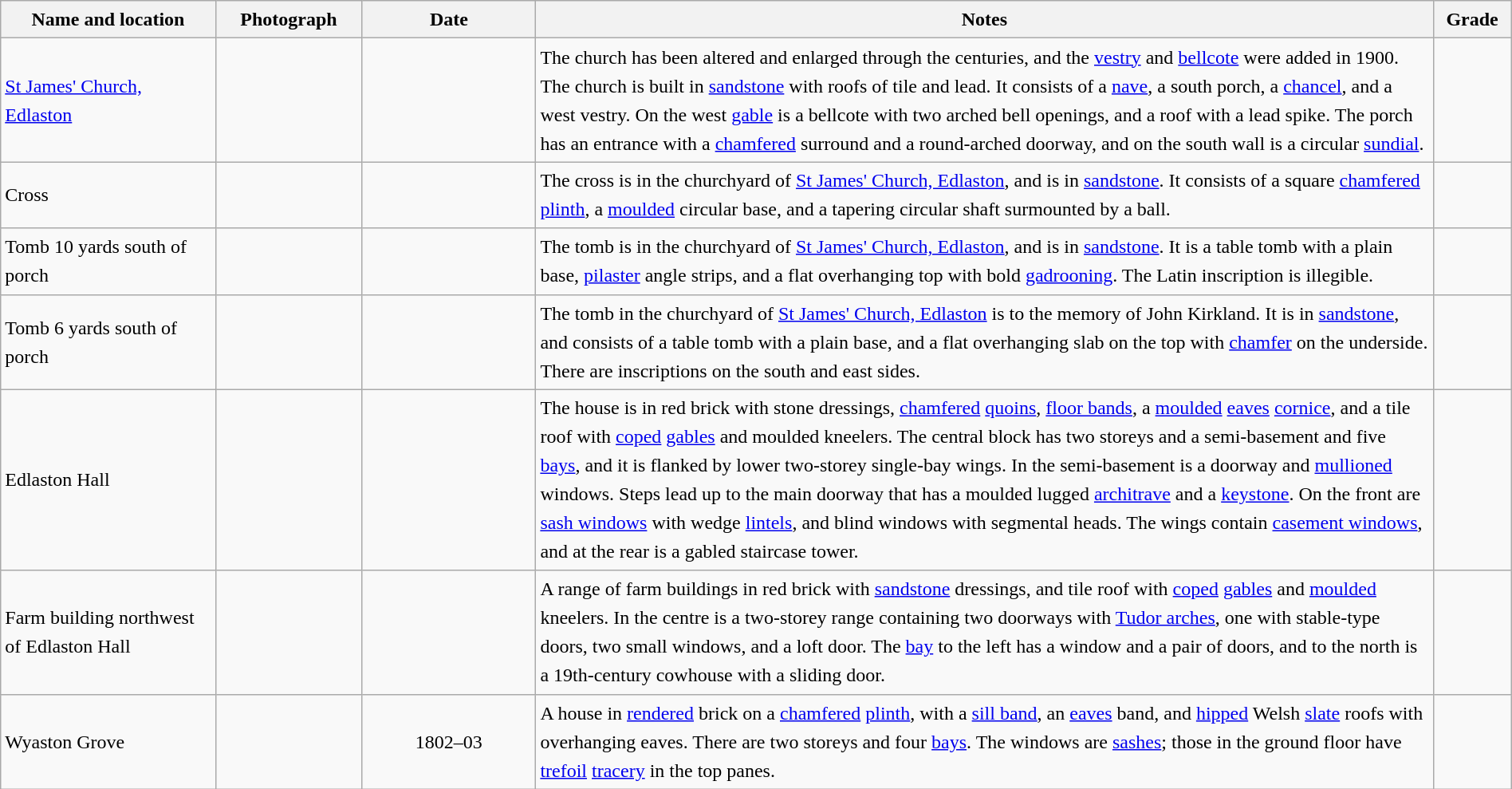<table class="wikitable sortable plainrowheaders" style="width:100%; border:0; text-align:left; line-height:150%;">
<tr>
<th scope="col"  style="width:150px">Name and location</th>
<th scope="col"  style="width:100px" class="unsortable">Photograph</th>
<th scope="col"  style="width:120px">Date</th>
<th scope="col"  style="width:650px" class="unsortable">Notes</th>
<th scope="col"  style="width:50px">Grade</th>
</tr>
<tr>
<td><a href='#'>St James' Church, Edlaston</a><br><small></small></td>
<td></td>
<td align="center"></td>
<td>The church has been altered and enlarged through the centuries, and the <a href='#'>vestry</a> and <a href='#'>bellcote</a> were added in 1900.  The church is built in <a href='#'>sandstone</a> with roofs of tile and lead.  It consists of a <a href='#'>nave</a>, a south porch, a <a href='#'>chancel</a>, and a west vestry.  On the west <a href='#'>gable</a> is a bellcote with two arched bell openings, and a roof with a lead spike.  The porch has an entrance with a <a href='#'>chamfered</a> surround and a round-arched doorway, and on the south wall is a circular <a href='#'>sundial</a>.</td>
<td align="center" ></td>
</tr>
<tr>
<td>Cross<br><small></small></td>
<td></td>
<td align="center"></td>
<td>The cross is in the churchyard of <a href='#'>St James' Church, Edlaston</a>, and is in <a href='#'>sandstone</a>.  It consists of a square <a href='#'>chamfered</a> <a href='#'>plinth</a>, a <a href='#'>moulded</a> circular base, and a tapering circular shaft surmounted by a ball.</td>
<td align="center" ></td>
</tr>
<tr>
<td>Tomb 10 yards south of porch<br><small></small></td>
<td></td>
<td align="center"></td>
<td>The tomb is in the churchyard of <a href='#'>St James' Church, Edlaston</a>, and is in <a href='#'>sandstone</a>.  It is a table tomb with a plain base, <a href='#'>pilaster</a> angle strips, and a flat overhanging top with bold <a href='#'>gadrooning</a>.  The Latin inscription is illegible.</td>
<td align="center" ></td>
</tr>
<tr>
<td>Tomb 6 yards south of porch<br><small></small></td>
<td></td>
<td align="center"></td>
<td>The tomb in the churchyard of <a href='#'>St James' Church, Edlaston</a> is to the memory of John Kirkland.  It is in <a href='#'>sandstone</a>, and consists of a table tomb with a plain base, and a flat overhanging slab on the top with <a href='#'>chamfer</a> on the underside.  There are inscriptions on the south and east sides.</td>
<td align="center" ></td>
</tr>
<tr>
<td>Edlaston Hall<br><small></small></td>
<td></td>
<td align="center"></td>
<td>The house is in red brick with stone dressings, <a href='#'>chamfered</a> <a href='#'>quoins</a>, <a href='#'>floor bands</a>, a <a href='#'>moulded</a> <a href='#'>eaves</a> <a href='#'>cornice</a>, and a tile roof with <a href='#'>coped</a> <a href='#'>gables</a> and moulded kneelers.  The central block has two storeys and a semi-basement and five <a href='#'>bays</a>, and it is flanked by lower two-storey single-bay wings.  In the semi-basement is a doorway and <a href='#'>mullioned</a> windows.  Steps lead up to the main doorway that has a moulded lugged <a href='#'>architrave</a> and a <a href='#'>keystone</a>.  On the front are <a href='#'>sash windows</a> with wedge <a href='#'>lintels</a>, and blind windows with segmental heads.  The wings contain <a href='#'>casement windows</a>, and at the rear is a gabled staircase tower.</td>
<td align="center" ></td>
</tr>
<tr>
<td>Farm building northwest of Edlaston Hall<br><small></small></td>
<td></td>
<td align="center"></td>
<td>A range of farm buildings in red brick with <a href='#'>sandstone</a> dressings, and tile roof with <a href='#'>coped</a> <a href='#'>gables</a> and <a href='#'>moulded</a> kneelers.  In the centre is a two-storey range containing two doorways with <a href='#'>Tudor arches</a>, one with stable-type doors, two small windows, and a loft door.  The <a href='#'>bay</a> to the left has a window and a pair of doors, and to the north is a 19th-century cowhouse with a sliding door.</td>
<td align="center" ></td>
</tr>
<tr>
<td>Wyaston Grove<br><small></small></td>
<td></td>
<td align="center">1802–03</td>
<td>A house in <a href='#'>rendered</a> brick on a <a href='#'>chamfered</a> <a href='#'>plinth</a>, with a <a href='#'>sill band</a>, an <a href='#'>eaves</a> band, and <a href='#'>hipped</a> Welsh <a href='#'>slate</a> roofs with overhanging eaves.  There are two storeys and four <a href='#'>bays</a>.  The windows are <a href='#'>sashes</a>; those in the ground floor have <a href='#'>trefoil</a> <a href='#'>tracery</a> in the top panes.</td>
<td align="center" ></td>
</tr>
<tr>
</tr>
</table>
